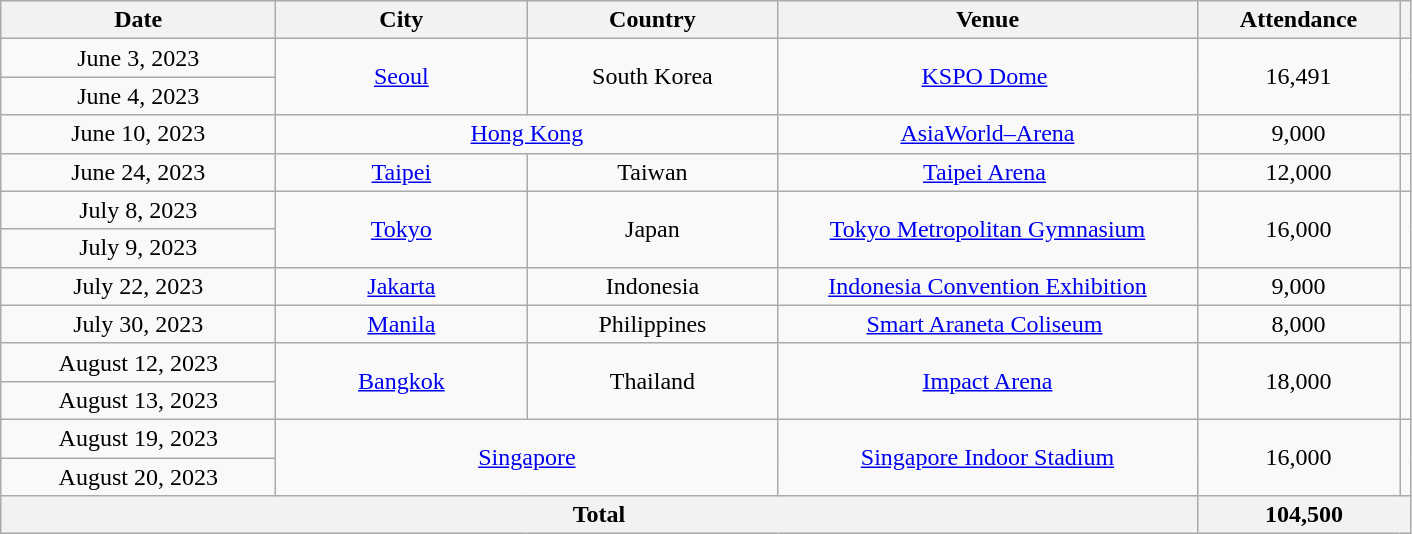<table class="wikitable" style="text-align:center;">
<tr>
<th scope="col" style="width:11em;">Date</th>
<th scope="col" style="width:10em;">City</th>
<th scope="col" style="width:10em;">Country</th>
<th scope="col" style="width:17em;">Venue</th>
<th scope="col" style="width:8em;">Attendance</th>
<th scope="col"></th>
</tr>
<tr>
<td>June 3, 2023</td>
<td rowspan="2"><a href='#'>Seoul</a></td>
<td rowspan="2">South Korea</td>
<td rowspan="2"><a href='#'>KSPO Dome</a> </td>
<td rowspan="2">16,491</td>
<td rowspan="2"></td>
</tr>
<tr>
<td>June 4, 2023</td>
</tr>
<tr>
<td>June 10, 2023</td>
<td colspan="2"><a href='#'>Hong Kong</a></td>
<td><a href='#'>AsiaWorld–Arena</a></td>
<td>9,000</td>
<td></td>
</tr>
<tr>
<td>June 24, 2023</td>
<td><a href='#'>Taipei</a></td>
<td>Taiwan</td>
<td><a href='#'>Taipei Arena</a> </td>
<td>12,000</td>
<td></td>
</tr>
<tr>
<td>July 8, 2023</td>
<td rowspan="2"><a href='#'>Tokyo</a></td>
<td rowspan="2">Japan</td>
<td rowspan="2"><a href='#'>Tokyo Metropolitan Gymnasium</a></td>
<td rowspan="2">16,000</td>
<td rowspan="2"></td>
</tr>
<tr>
<td>July 9, 2023</td>
</tr>
<tr>
<td>July 22, 2023</td>
<td><a href='#'>Jakarta</a></td>
<td>Indonesia</td>
<td><a href='#'>Indonesia Convention Exhibition</a></td>
<td>9,000</td>
<td></td>
</tr>
<tr>
<td>July 30, 2023</td>
<td><a href='#'>Manila</a></td>
<td>Philippines</td>
<td><a href='#'>Smart Araneta Coliseum</a> </td>
<td>8,000</td>
<td></td>
</tr>
<tr>
<td>August 12, 2023</td>
<td rowspan="2"><a href='#'>Bangkok</a></td>
<td rowspan="2">Thailand</td>
<td rowspan="2"><a href='#'>Impact Arena</a></td>
<td rowspan="2">18,000</td>
<td rowspan="2"></td>
</tr>
<tr>
<td>August 13, 2023</td>
</tr>
<tr>
<td>August 19, 2023</td>
<td rowspan="2" colspan="2"><a href='#'>Singapore</a></td>
<td rowspan="2"><a href='#'>Singapore Indoor Stadium</a></td>
<td rowspan="2">16,000</td>
<td rowspan="2"></td>
</tr>
<tr>
<td>August 20, 2023</td>
</tr>
<tr>
<th colspan="4">Total</th>
<th colspan="2">104,500</th>
</tr>
</table>
